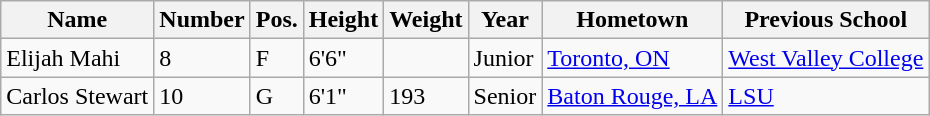<table class="wikitable sortable" border="1">
<tr>
<th>Name</th>
<th>Number</th>
<th>Pos.</th>
<th>Height</th>
<th>Weight</th>
<th>Year</th>
<th>Hometown</th>
<th class="unsortable">Previous School</th>
</tr>
<tr>
<td>Elijah Mahi</td>
<td>8</td>
<td>F</td>
<td>6'6"</td>
<td></td>
<td>Junior</td>
<td><a href='#'>Toronto, ON</a></td>
<td><a href='#'>West Valley College</a></td>
</tr>
<tr>
<td>Carlos Stewart</td>
<td>10</td>
<td>G</td>
<td>6'1"</td>
<td>193</td>
<td>Senior</td>
<td><a href='#'>Baton Rouge, LA</a></td>
<td><a href='#'>LSU</a></td>
</tr>
</table>
